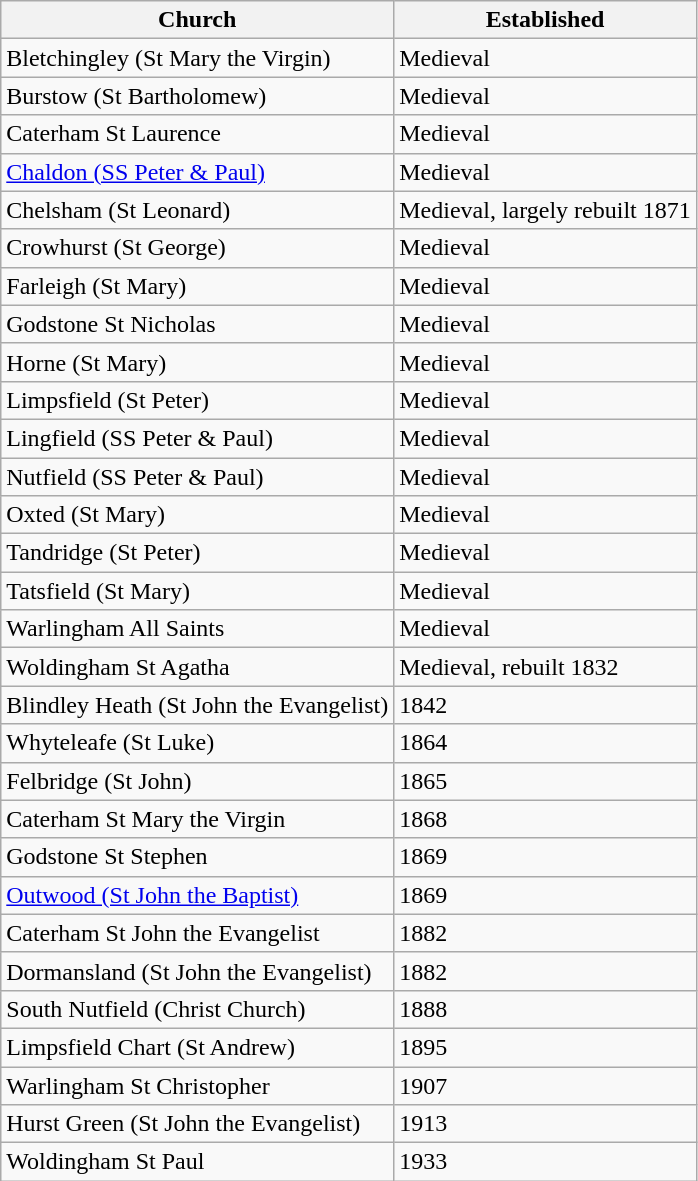<table class="wikitable">
<tr>
<th>Church</th>
<th>Established</th>
</tr>
<tr>
<td>Bletchingley (St Mary the Virgin)</td>
<td>Medieval</td>
</tr>
<tr>
<td>Burstow (St Bartholomew)</td>
<td>Medieval</td>
</tr>
<tr>
<td>Caterham St Laurence</td>
<td>Medieval</td>
</tr>
<tr>
<td><a href='#'>Chaldon (SS Peter & Paul)</a></td>
<td>Medieval</td>
</tr>
<tr>
<td>Chelsham (St Leonard)</td>
<td>Medieval, largely rebuilt 1871</td>
</tr>
<tr>
<td>Crowhurst (St George)</td>
<td>Medieval</td>
</tr>
<tr>
<td>Farleigh (St Mary)</td>
<td>Medieval</td>
</tr>
<tr>
<td>Godstone St Nicholas</td>
<td>Medieval</td>
</tr>
<tr>
<td>Horne (St Mary)</td>
<td>Medieval</td>
</tr>
<tr>
<td>Limpsfield (St Peter)</td>
<td>Medieval</td>
</tr>
<tr>
<td>Lingfield (SS Peter & Paul)</td>
<td>Medieval</td>
</tr>
<tr>
<td>Nutfield (SS Peter & Paul)</td>
<td>Medieval</td>
</tr>
<tr>
<td>Oxted (St Mary)</td>
<td>Medieval</td>
</tr>
<tr>
<td>Tandridge (St Peter)</td>
<td>Medieval</td>
</tr>
<tr>
<td>Tatsfield (St Mary)</td>
<td>Medieval</td>
</tr>
<tr>
<td>Warlingham All Saints</td>
<td>Medieval</td>
</tr>
<tr>
<td>Woldingham St Agatha</td>
<td>Medieval, rebuilt 1832</td>
</tr>
<tr>
<td>Blindley Heath (St John the Evangelist)</td>
<td>1842</td>
</tr>
<tr>
<td>Whyteleafe (St Luke)</td>
<td>1864</td>
</tr>
<tr>
<td>Felbridge (St John)</td>
<td>1865</td>
</tr>
<tr>
<td>Caterham St Mary the Virgin</td>
<td>1868</td>
</tr>
<tr>
<td>Godstone St Stephen</td>
<td>1869</td>
</tr>
<tr>
<td><a href='#'>Outwood (St John the Baptist)</a></td>
<td>1869</td>
</tr>
<tr>
<td>Caterham St John the Evangelist</td>
<td>1882</td>
</tr>
<tr>
<td>Dormansland (St John the Evangelist)</td>
<td>1882</td>
</tr>
<tr>
<td>South Nutfield (Christ Church)</td>
<td>1888</td>
</tr>
<tr>
<td>Limpsfield Chart (St Andrew)</td>
<td>1895</td>
</tr>
<tr>
<td>Warlingham St Christopher</td>
<td>1907</td>
</tr>
<tr>
<td>Hurst Green (St John the Evangelist)</td>
<td>1913</td>
</tr>
<tr>
<td>Woldingham St Paul</td>
<td>1933</td>
</tr>
</table>
